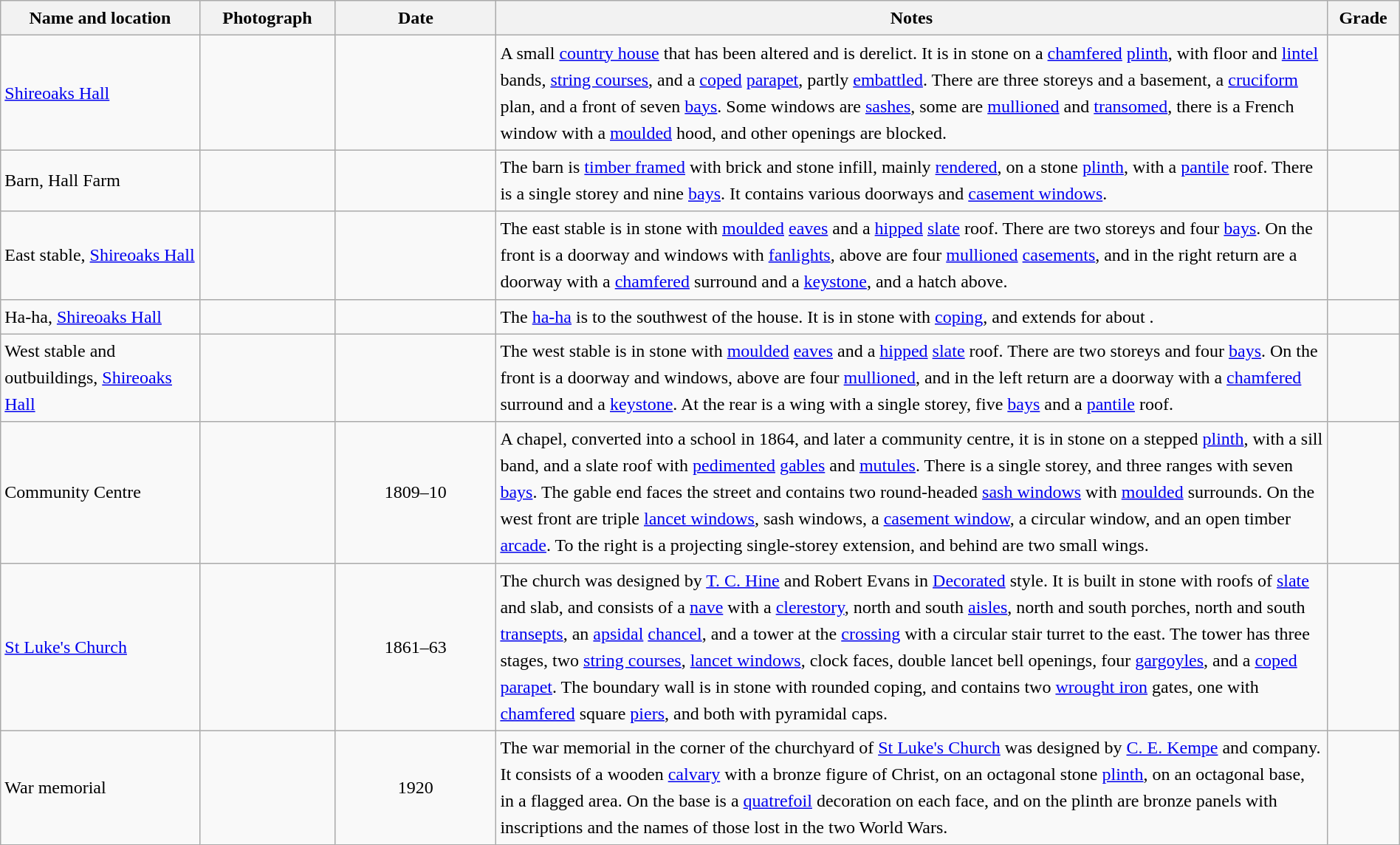<table class="wikitable sortable plainrowheaders" style="width:100%; border:0px; text-align:left; line-height:150%">
<tr>
<th scope="col"  style="width:150px">Name and location</th>
<th scope="col"  style="width:100px" class="unsortable">Photograph</th>
<th scope="col"  style="width:120px">Date</th>
<th scope="col"  style="width:650px" class="unsortable">Notes</th>
<th scope="col"  style="width:50px">Grade</th>
</tr>
<tr>
<td><a href='#'>Shireoaks Hall</a><br><small></small></td>
<td></td>
<td align="center"></td>
<td>A small <a href='#'>country house</a> that has been altered and is derelict.  It is in stone on a <a href='#'>chamfered</a> <a href='#'>plinth</a>, with floor and <a href='#'>lintel</a> bands, <a href='#'>string courses</a>, and a <a href='#'>coped</a> <a href='#'>parapet</a>, partly <a href='#'>embattled</a>.  There are three storeys and a basement, a <a href='#'>cruciform</a> plan, and a front of seven <a href='#'>bays</a>.  Some windows are <a href='#'>sashes</a>, some are <a href='#'>mullioned</a> and <a href='#'>transomed</a>, there is a French window with a <a href='#'>moulded</a> hood, and other openings are blocked.</td>
<td align="center" ></td>
</tr>
<tr>
<td>Barn, Hall Farm<br><small></small></td>
<td></td>
<td align="center"></td>
<td>The barn is <a href='#'>timber framed</a> with brick and stone infill, mainly <a href='#'>rendered</a>, on a stone <a href='#'>plinth</a>, with a <a href='#'>pantile</a> roof.  There is a single storey and nine <a href='#'>bays</a>.  It contains various doorways and <a href='#'>casement windows</a>.</td>
<td align="center" ></td>
</tr>
<tr>
<td>East stable, <a href='#'>Shireoaks Hall</a><br><small></small></td>
<td></td>
<td align="center"></td>
<td>The east stable is in stone with <a href='#'>moulded</a> <a href='#'>eaves</a> and a <a href='#'>hipped</a> <a href='#'>slate</a> roof.  There are two storeys and four <a href='#'>bays</a>.  On the front is a doorway and windows with <a href='#'>fanlights</a>, above are four <a href='#'>mullioned</a> <a href='#'>casements</a>, and in the right return are a doorway with a <a href='#'>chamfered</a> surround and a <a href='#'>keystone</a>, and a hatch above.</td>
<td align="center" ></td>
</tr>
<tr>
<td>Ha-ha, <a href='#'>Shireoaks Hall</a><br><small></small></td>
<td></td>
<td align="center"></td>
<td>The <a href='#'>ha-ha</a> is  to the southwest of the house.  It is in stone with <a href='#'>coping</a>, and extends for about .</td>
<td align="center" ></td>
</tr>
<tr>
<td>West stable and outbuildings, <a href='#'>Shireoaks Hall</a><br><small></small></td>
<td></td>
<td align="center"></td>
<td>The west stable is in stone with <a href='#'>moulded</a> <a href='#'>eaves</a> and a <a href='#'>hipped</a> <a href='#'>slate</a> roof.  There are two storeys and four <a href='#'>bays</a>.  On the front is a doorway and windows, above are four <a href='#'>mullioned</a>, and in the left return are a doorway with a <a href='#'>chamfered</a> surround and a <a href='#'>keystone</a>.  At the rear is a wing with a single storey, five <a href='#'>bays</a> and a <a href='#'>pantile</a> roof.</td>
<td align="center" ></td>
</tr>
<tr>
<td>Community Centre<br><small></small></td>
<td></td>
<td align="center">1809–10</td>
<td>A chapel, converted into a school in 1864, and later a community centre, it is in stone on a stepped <a href='#'>plinth</a>, with a sill band, and a slate roof with <a href='#'>pedimented</a> <a href='#'>gables</a> and <a href='#'>mutules</a>.  There is a single storey, and three ranges with seven <a href='#'>bays</a>.  The gable end faces the street and contains two round-headed <a href='#'>sash windows</a> with <a href='#'>moulded</a> surrounds.  On the west front are triple <a href='#'>lancet windows</a>, sash windows, a <a href='#'>casement window</a>, a circular window, and an open timber <a href='#'>arcade</a>.  To the right is a projecting single-storey extension, and behind are two small wings.</td>
<td align="center" ></td>
</tr>
<tr>
<td><a href='#'>St Luke's Church</a><br><small></small></td>
<td></td>
<td align="center">1861–63</td>
<td>The church was designed by <a href='#'>T. C. Hine</a> and Robert Evans in <a href='#'>Decorated</a> style.  It is built in stone with roofs of <a href='#'>slate</a> and slab, and consists of a <a href='#'>nave</a> with a <a href='#'>clerestory</a>, north and south <a href='#'>aisles</a>, north and south porches, north and south <a href='#'>transepts</a>, an <a href='#'>apsidal</a> <a href='#'>chancel</a>, and a tower at the <a href='#'>crossing</a> with a circular stair turret to the east.  The tower has three stages, two <a href='#'>string courses</a>, <a href='#'>lancet windows</a>, clock faces, double lancet bell openings, four <a href='#'>gargoyles</a>, and a <a href='#'>coped</a> <a href='#'>parapet</a>.  The boundary wall is in stone with rounded coping, and contains two <a href='#'>wrought iron</a> gates, one with <a href='#'>chamfered</a> square <a href='#'>piers</a>, and both with pyramidal caps.</td>
<td align="center" ></td>
</tr>
<tr>
<td>War memorial<br><small></small></td>
<td></td>
<td align="center">1920</td>
<td>The war memorial in the corner of the churchyard of <a href='#'>St Luke's Church</a> was designed by <a href='#'>C. E. Kempe</a> and company.  It consists of a wooden <a href='#'>calvary</a> with a bronze figure of Christ, on an octagonal stone <a href='#'>plinth</a>, on an octagonal base, in a flagged area.  On the base is a <a href='#'>quatrefoil</a> decoration on each face, and on the plinth are bronze panels with inscriptions and the names of those lost in the two World Wars.</td>
<td align="center" ></td>
</tr>
<tr>
</tr>
</table>
